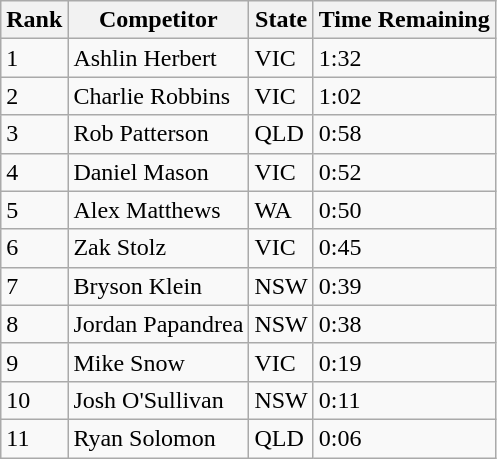<table class="wikitable sortable mw-collapsible">
<tr>
<th>Rank</th>
<th>Competitor</th>
<th>State</th>
<th>Time Remaining</th>
</tr>
<tr>
<td>1</td>
<td>Ashlin Herbert</td>
<td>VIC</td>
<td>1:32</td>
</tr>
<tr>
<td>2</td>
<td>Charlie Robbins</td>
<td>VIC</td>
<td>1:02</td>
</tr>
<tr>
<td>3</td>
<td>Rob Patterson</td>
<td>QLD</td>
<td>0:58</td>
</tr>
<tr>
<td>4</td>
<td>Daniel Mason</td>
<td>VIC</td>
<td>0:52</td>
</tr>
<tr>
<td>5</td>
<td>Alex Matthews</td>
<td>WA</td>
<td>0:50</td>
</tr>
<tr>
<td>6</td>
<td>Zak Stolz</td>
<td>VIC</td>
<td>0:45</td>
</tr>
<tr>
<td>7</td>
<td>Bryson Klein</td>
<td>NSW</td>
<td>0:39</td>
</tr>
<tr>
<td>8</td>
<td>Jordan Papandrea</td>
<td>NSW</td>
<td>0:38</td>
</tr>
<tr>
<td>9</td>
<td>Mike Snow</td>
<td>VIC</td>
<td>0:19</td>
</tr>
<tr>
<td>10</td>
<td>Josh O'Sullivan</td>
<td>NSW</td>
<td>0:11</td>
</tr>
<tr>
<td>11</td>
<td>Ryan Solomon</td>
<td>QLD</td>
<td>0:06</td>
</tr>
</table>
